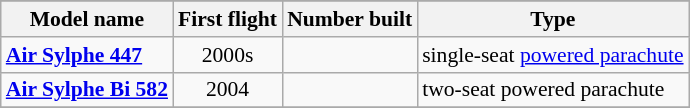<table class="wikitable" align=center style="font-size:90%;">
<tr>
</tr>
<tr style="background:#efefef;">
<th>Model name</th>
<th>First flight</th>
<th>Number built</th>
<th>Type</th>
</tr>
<tr>
<td align=left><strong><a href='#'>Air Sylphe 447</a></strong></td>
<td align=center>2000s</td>
<td align=center></td>
<td align=left>single-seat <a href='#'>powered parachute</a></td>
</tr>
<tr>
<td align=left><strong><a href='#'>Air Sylphe Bi 582</a></strong></td>
<td align=center>2004</td>
<td align=center></td>
<td align=left>two-seat powered parachute</td>
</tr>
<tr>
</tr>
</table>
